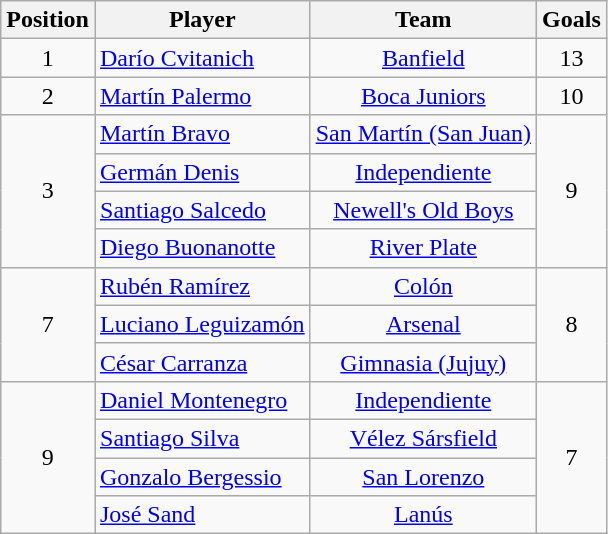<table class="wikitable" style="text-align:center">
<tr>
<th>Position</th>
<th>Player</th>
<th>Team</th>
<th>Goals</th>
</tr>
<tr>
<td rowspan="1">1</td>
<td align="left"> <a href='#'>Darío Cvitanich</a></td>
<td><a href='#'>Banfield</a></td>
<td rowspan="1">13</td>
</tr>
<tr>
<td rowspan="1">2</td>
<td align="left"> <a href='#'>Martín Palermo</a></td>
<td><a href='#'>Boca Juniors</a></td>
<td rowspan="1">10</td>
</tr>
<tr>
<td rowspan="4">3</td>
<td align="left"> <a href='#'>Martín Bravo</a></td>
<td><a href='#'>San Martín (San Juan)</a></td>
<td rowspan="4">9</td>
</tr>
<tr>
<td align="left"> <a href='#'>Germán Denis</a></td>
<td><a href='#'>Independiente</a></td>
</tr>
<tr>
<td align="left"> <a href='#'>Santiago Salcedo</a></td>
<td><a href='#'>Newell's Old Boys</a></td>
</tr>
<tr>
<td align="left"> <a href='#'>Diego Buonanotte</a></td>
<td><a href='#'>River Plate</a></td>
</tr>
<tr>
<td rowspan="3">7</td>
<td align="left"> <a href='#'>Rubén Ramírez</a></td>
<td><a href='#'>Colón</a></td>
<td rowspan="3">8</td>
</tr>
<tr>
<td align="left"> <a href='#'>Luciano Leguizamón</a></td>
<td><a href='#'>Arsenal</a></td>
</tr>
<tr>
<td align="left"> <a href='#'>César Carranza</a></td>
<td><a href='#'>Gimnasia (Jujuy)</a></td>
</tr>
<tr>
<td rowspan="4">9</td>
<td align="left"> <a href='#'>Daniel Montenegro</a></td>
<td><a href='#'>Independiente</a></td>
<td rowspan="4">7</td>
</tr>
<tr>
<td align="left"> <a href='#'>Santiago Silva</a></td>
<td><a href='#'>Vélez Sársfield</a></td>
</tr>
<tr>
<td align="left"> <a href='#'>Gonzalo Bergessio</a></td>
<td><a href='#'>San Lorenzo</a></td>
</tr>
<tr>
<td align="left"> <a href='#'>José Sand</a></td>
<td><a href='#'>Lanús</a></td>
</tr>
</table>
